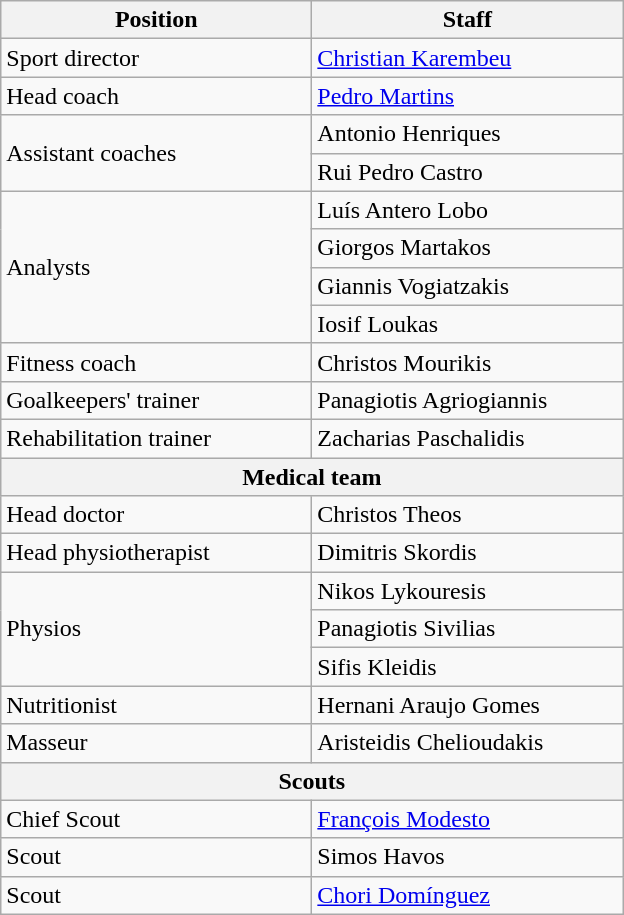<table class="wikitable" style="text-align: left">
<tr>
<th width=200>Position</th>
<th width=200>Staff </th>
</tr>
<tr>
<td>Sport director</td>
<td> <a href='#'>Christian Karembeu</a></td>
</tr>
<tr>
<td>Head coach</td>
<td> <a href='#'>Pedro Martins</a></td>
</tr>
<tr>
<td rowspan=2>Assistant coaches</td>
<td> Antonio Henriques</td>
</tr>
<tr>
<td> Rui Pedro Castro</td>
</tr>
<tr>
<td rowspan=4>Analysts</td>
<td> Luís Antero Lobo</td>
</tr>
<tr>
<td> Giorgos Martakos</td>
</tr>
<tr>
<td> Giannis Vogiatzakis</td>
</tr>
<tr>
<td> Iosif Loukas</td>
</tr>
<tr>
<td>Fitness coach</td>
<td> Christos Mourikis</td>
</tr>
<tr>
<td>Goalkeepers' trainer</td>
<td> Panagiotis Agriogiannis</td>
</tr>
<tr>
<td>Rehabilitation trainer</td>
<td> Zacharias Paschalidis</td>
</tr>
<tr>
<th colspan="2">Medical team </th>
</tr>
<tr>
<td align=left>Head doctor</td>
<td align=left> Christos Theos</td>
</tr>
<tr>
<td align=left>Head physiotherapist</td>
<td align=left> Dimitris Skordis</td>
</tr>
<tr>
<td align=left rowspan=3>Physios</td>
<td align=left> Nikos Lykouresis</td>
</tr>
<tr>
<td align=left> Panagiotis Sivilias</td>
</tr>
<tr>
<td align=left> Sifis Kleidis</td>
</tr>
<tr>
<td align=left>Nutritionist</td>
<td align=left> Hernani Araujo Gomes</td>
</tr>
<tr>
<td align=left>Masseur</td>
<td align=left> Aristeidis Chelioudakis</td>
</tr>
<tr>
<th colspan="2">Scouts </th>
</tr>
<tr>
<td align=left>Chief Scout</td>
<td align=left> <a href='#'>François Modesto</a></td>
</tr>
<tr>
<td align=left>Scout</td>
<td align=left> Simos Havos</td>
</tr>
<tr>
<td align=left>Scout</td>
<td align=left> <a href='#'>Chori Domínguez</a></td>
</tr>
</table>
